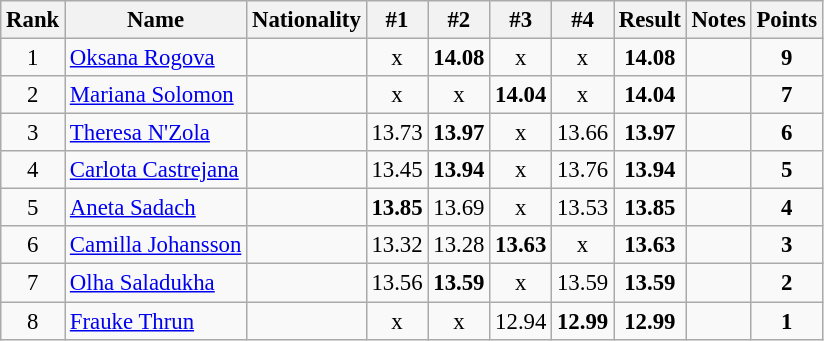<table class="wikitable sortable" style="text-align:center;font-size:95%">
<tr>
<th>Rank</th>
<th>Name</th>
<th>Nationality</th>
<th>#1</th>
<th>#2</th>
<th>#3</th>
<th>#4</th>
<th>Result</th>
<th>Notes</th>
<th>Points</th>
</tr>
<tr>
<td>1</td>
<td align=left><a href='#'>Oksana Rogova</a></td>
<td align=left></td>
<td>x</td>
<td><strong>14.08</strong></td>
<td>x</td>
<td>x</td>
<td><strong>14.08</strong></td>
<td></td>
<td><strong>9</strong></td>
</tr>
<tr>
<td>2</td>
<td align=left><a href='#'>Mariana Solomon</a></td>
<td align=left></td>
<td>x</td>
<td>x</td>
<td><strong>14.04</strong></td>
<td>x</td>
<td><strong>14.04</strong></td>
<td></td>
<td><strong>7</strong></td>
</tr>
<tr>
<td>3</td>
<td align=left><a href='#'>Theresa N'Zola</a></td>
<td align=left></td>
<td>13.73</td>
<td><strong>13.97</strong></td>
<td>x</td>
<td>13.66</td>
<td><strong>13.97</strong></td>
<td></td>
<td><strong>6</strong></td>
</tr>
<tr>
<td>4</td>
<td align=left><a href='#'>Carlota Castrejana</a></td>
<td align=left></td>
<td>13.45</td>
<td><strong>13.94</strong></td>
<td>x</td>
<td>13.76</td>
<td><strong>13.94</strong></td>
<td></td>
<td><strong>5</strong></td>
</tr>
<tr>
<td>5</td>
<td align=left><a href='#'>Aneta Sadach</a></td>
<td align=left></td>
<td><strong>13.85</strong></td>
<td>13.69</td>
<td>x</td>
<td>13.53</td>
<td><strong>13.85</strong></td>
<td></td>
<td><strong>4</strong></td>
</tr>
<tr>
<td>6</td>
<td align=left><a href='#'>Camilla Johansson</a></td>
<td align=left></td>
<td>13.32</td>
<td>13.28</td>
<td><strong>13.63</strong></td>
<td>x</td>
<td><strong>13.63</strong></td>
<td></td>
<td><strong>3</strong></td>
</tr>
<tr>
<td>7</td>
<td align=left><a href='#'>Olha Saladukha</a></td>
<td align=left></td>
<td>13.56</td>
<td><strong>13.59</strong></td>
<td>x</td>
<td>13.59</td>
<td><strong>13.59</strong></td>
<td></td>
<td><strong>2</strong></td>
</tr>
<tr>
<td>8</td>
<td align=left><a href='#'>Frauke Thrun</a></td>
<td align=left></td>
<td>x</td>
<td>x</td>
<td>12.94</td>
<td><strong>12.99</strong></td>
<td><strong>12.99</strong></td>
<td></td>
<td><strong>1</strong></td>
</tr>
</table>
